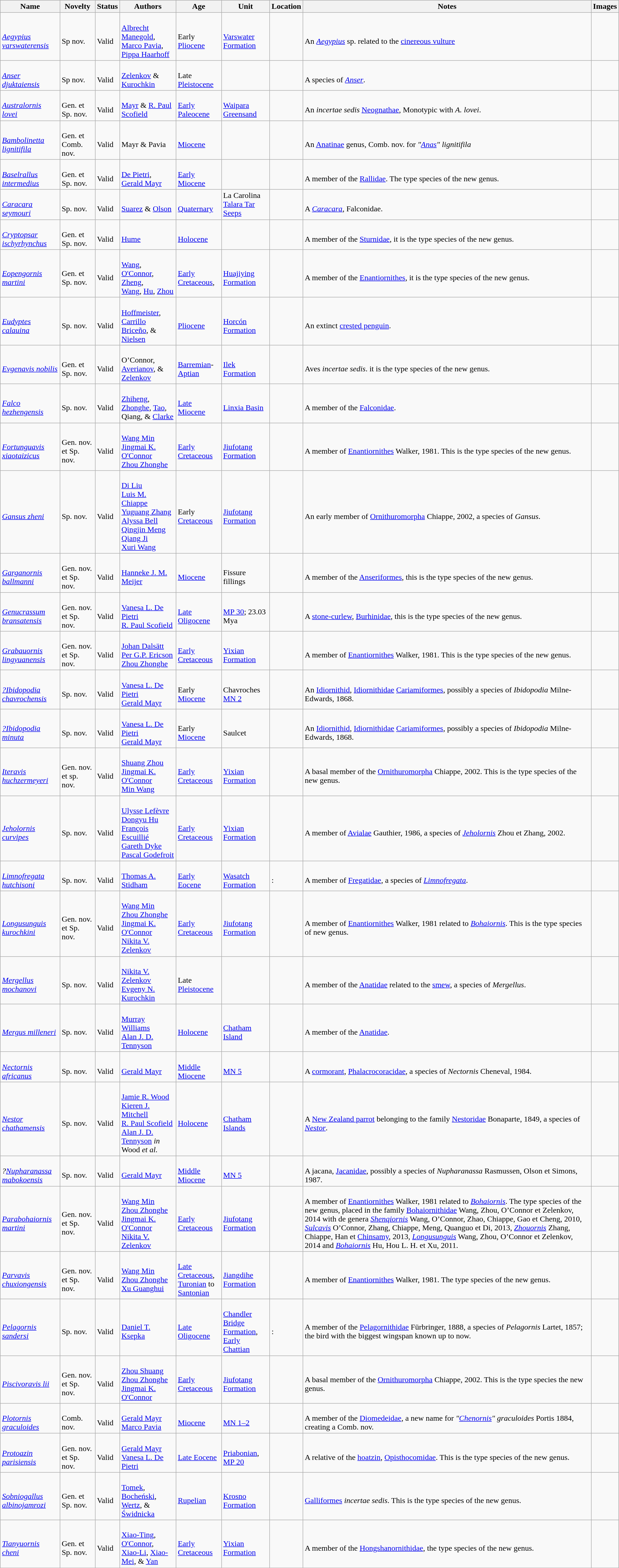<table class="wikitable sortable" align="center" width="100%">
<tr>
<th>Name</th>
<th>Novelty</th>
<th>Status</th>
<th>Authors</th>
<th>Age</th>
<th>Unit</th>
<th>Location</th>
<th>Notes</th>
<th>Images</th>
</tr>
<tr>
<td><br><em><a href='#'>Aegypius varswaterensis</a></em> </td>
<td><br>Sp nov.</td>
<td><br>Valid</td>
<td><br><a href='#'>Albrecht Manegold</a>,<br><a href='#'>Marco Pavia</a>,<br><a href='#'>Pippa Haarhoff</a></td>
<td><br>Early <a href='#'>Pliocene</a></td>
<td><br><a href='#'>Varswater Formation</a></td>
<td><br></td>
<td><br>An <em><a href='#'>Aegypius</a></em> sp. related to the <a href='#'>cinereous vulture</a></td>
<td></td>
</tr>
<tr>
<td><br><em><a href='#'>Anser djuktaiensis</a></em></td>
<td><br>Sp nov.</td>
<td><br>Valid</td>
<td><br><a href='#'>Zelenkov</a> & <a href='#'>Kurochkin</a></td>
<td><br>Late <a href='#'>Pleistocene</a></td>
<td></td>
<td><br></td>
<td><br>A species of <em><a href='#'>Anser</a></em>.</td>
<td></td>
</tr>
<tr>
<td><br><em><a href='#'>Australornis lovei</a></em> </td>
<td><br>Gen. et Sp. nov.</td>
<td><br>Valid</td>
<td><br><a href='#'>Mayr</a> & <a href='#'>R. Paul Scofield</a></td>
<td><br><a href='#'>Early Paleocene</a></td>
<td><br><a href='#'>Waipara Greensand</a></td>
<td><br></td>
<td><br>An <em>incertae sedis</em> <a href='#'>Neognathae</a>, Monotypic with <em>A. lovei</em>.</td>
<td></td>
</tr>
<tr>
<td><br><em><a href='#'>Bambolinetta lignitifila</a></em> </td>
<td><br>Gen. et Comb. nov.</td>
<td><br>Valid</td>
<td><br>Mayr & Pavia</td>
<td><br><a href='#'>Miocene</a></td>
<td></td>
<td><br></td>
<td><br>An <a href='#'>Anatinae</a> genus, Comb. nov. for <em>"<a href='#'>Anas</a>" lignitifila</em></td>
<td></td>
</tr>
<tr>
<td><br><em><a href='#'>Baselrallus intermedius</a></em> </td>
<td><br>Gen. et Sp. nov.</td>
<td><br>Valid</td>
<td><br><a href='#'>De Pietri</a>,<br><a href='#'>Gerald Mayr</a></td>
<td><br><a href='#'>Early Miocene</a></td>
<td></td>
<td><br></td>
<td><br>A member of the <a href='#'>Rallidae</a>. The type species of the new genus.</td>
<td></td>
</tr>
<tr>
<td><br><em><a href='#'>Caracara seymouri</a></em> </td>
<td><br>Sp. nov.</td>
<td><br>Valid</td>
<td><br><a href='#'>Suarez</a> & <a href='#'>Olson</a></td>
<td><br><a href='#'>Quaternary</a></td>
<td>La Carolina<br><a href='#'>Talara Tar Seeps</a></td>
<td><br><br>
</td>
<td><br>A <em><a href='#'>Caracara</a></em>, Falconidae.</td>
<td></td>
</tr>
<tr>
<td><br><em><a href='#'>Cryptopsar ischyrhynchus</a></em> </td>
<td><br>Gen. et Sp. nov.</td>
<td><br>Valid</td>
<td><br><a href='#'>Hume</a></td>
<td><br><a href='#'>Holocene</a></td>
<td></td>
<td><br></td>
<td><br>A member of the <a href='#'>Sturnidae</a>, it is the type species of the new genus.</td>
<td></td>
</tr>
<tr>
<td><br><em><a href='#'>Eopengornis martini</a></em> </td>
<td><br>Gen. et Sp. nov.</td>
<td><br>Valid</td>
<td><br><a href='#'>Wang</a>, <a href='#'>O'Connor</a>, <a href='#'>Zheng</a>, <br><a href='#'>Wang</a>, <a href='#'>Hu</a>, <a href='#'>Zhou</a></td>
<td><br><a href='#'>Early Cretaceous</a>,</td>
<td><br><a href='#'>Huajiying Formation</a></td>
<td><br></td>
<td><br>A member of the <a href='#'>Enantiornithes</a>, it is the type species of the new genus.</td>
<td></td>
</tr>
<tr>
<td><br><em><a href='#'>Eudyptes calauina</a></em> </td>
<td><br>Sp. nov.</td>
<td><br>Valid</td>
<td><br><a href='#'>Hoffmeister</a>, <a href='#'>Carrillo Briceño</a>, & <a href='#'>Nielsen</a></td>
<td><br><a href='#'>Pliocene</a></td>
<td><br><a href='#'>Horcón Formation</a></td>
<td><br></td>
<td><br>An extinct <a href='#'>crested penguin</a>.</td>
<td></td>
</tr>
<tr>
<td><br><em><a href='#'>Evgenavis nobilis</a></em> </td>
<td><br>Gen. et Sp. nov.</td>
<td><br>Valid</td>
<td><br>O’Connor, <a href='#'>Averianov</a>, & <a href='#'>Zelenkov</a></td>
<td><br><a href='#'>Barremian</a>-<a href='#'>Aptian</a></td>
<td><br><a href='#'>Ilek Formation</a></td>
<td><br></td>
<td><br>Aves <em>incertae sedis</em>. it is the type species of the new genus.</td>
<td></td>
</tr>
<tr>
<td><br><em><a href='#'>Falco hezhengensis</a></em> </td>
<td><br>Sp. nov.</td>
<td><br>Valid</td>
<td><br><a href='#'>Zhiheng</a>, <a href='#'>Zhonghe</a>, <a href='#'>Tao</a>,<br> Qiang, & <a href='#'>Clarke</a></td>
<td><br><a href='#'>Late Miocene</a></td>
<td><br><a href='#'>Linxia Basin</a></td>
<td><br></td>
<td><br>A member of the <a href='#'>Falconidae</a>.</td>
<td></td>
</tr>
<tr>
<td><br><em><a href='#'>Fortunguavis xiaotaizicus</a></em> </td>
<td><br>Gen. nov. et Sp. nov.</td>
<td><br>Valid</td>
<td><br><a href='#'>Wang Min</a><br><a href='#'>Jingmai K. O'Connor</a><br><a href='#'>Zhou Zhonghe</a></td>
<td><br><a href='#'>Early Cretaceous</a></td>
<td><br><a href='#'>Jiufotang Formation</a></td>
<td><br></td>
<td><br>A member of <a href='#'>Enantiornithes</a> Walker, 1981. This is the type species of the new genus.</td>
<td></td>
</tr>
<tr>
<td><br><em><a href='#'>Gansus zheni</a></em> </td>
<td><br>Sp. nov.</td>
<td><br>Valid</td>
<td><br><a href='#'>Di Liu</a><br><a href='#'>Luis M. Chiappe</a><br><a href='#'>Yuguang Zhang</a><br><a href='#'>Alyssa Bell</a><br><a href='#'>Qingjin Meng</a><br><a href='#'>Qiang Ji</a><br><a href='#'>Xuri Wang</a></td>
<td><br>Early <a href='#'>Cretaceous</a></td>
<td><br><a href='#'>Jiufotang Formation</a></td>
<td><br></td>
<td><br>An early member of <a href='#'>Ornithuromorpha</a> Chiappe, 2002, a species of <em>Gansus</em>.</td>
<td></td>
</tr>
<tr>
<td><br><em><a href='#'>Garganornis ballmanni</a></em> </td>
<td><br>Gen. nov. et Sp. nov.</td>
<td><br>Valid</td>
<td><br><a href='#'>Hanneke J. M. Meijer</a></td>
<td><br><a href='#'>Miocene</a></td>
<td><br>Fissure fillings</td>
<td><br></td>
<td><br>A member of the <a href='#'>Anseriformes</a>, this is the type species of the new genus.</td>
<td></td>
</tr>
<tr>
<td><br><em><a href='#'>Genucrassum bransatensis</a></em> </td>
<td><br>Gen. nov. et Sp. nov.</td>
<td><br>Valid</td>
<td><br><a href='#'>Vanesa L. De Pietri</a><br>
<a href='#'>R. Paul Scofield</a></td>
<td><br><a href='#'>Late Oligocene</a></td>
<td><br><a href='#'>MP 30</a>; 23.03 Mya</td>
<td><br></td>
<td><br>A <a href='#'>stone-curlew</a>, <a href='#'>Burhinidae</a>, this is the type species of the new genus.</td>
<td></td>
</tr>
<tr>
<td><br><em><a href='#'>Grabauornis lingyuanensis</a></em></td>
<td><br>Gen. nov. et Sp. nov.</td>
<td><br>Valid</td>
<td><br><a href='#'>Johan Dalsätt</a><br><a href='#'>Per G.P. Ericson</a><br><a href='#'>Zhou Zhonghe</a></td>
<td><br><a href='#'>Early Cretaceous</a></td>
<td><br><a href='#'>Yixian Formation</a></td>
<td><br></td>
<td><br>A member of <a href='#'>Enantiornithes</a> Walker, 1981. This is the type species of the new genus.</td>
<td></td>
</tr>
<tr>
<td><br><em><a href='#'>?Ibidopodia chavrochensis</a></em> </td>
<td><br>Sp. nov.</td>
<td><br>Valid</td>
<td><br><a href='#'>Vanesa L. De Pietri</a><br><a href='#'>Gerald Mayr</a></td>
<td><br>Early <a href='#'>Miocene</a></td>
<td><br>Chavroches<br><a href='#'>MN 2</a></td>
<td><br></td>
<td><br>An <a href='#'>Idiornithid</a>, <a href='#'>Idiornithidae</a> <a href='#'>Cariamiformes</a>, possibly a species of <em>Ibidopodia</em> Milne-Edwards, 1868.</td>
<td></td>
</tr>
<tr>
<td><br><em><a href='#'>?Ibidopodia minuta</a></em> </td>
<td><br>Sp. nov.</td>
<td><br>Valid</td>
<td><br><a href='#'>Vanesa L. De Pietri</a><br><a href='#'>Gerald Mayr</a></td>
<td><br>Early <a href='#'>Miocene</a></td>
<td><br>Saulcet</td>
<td><br></td>
<td><br>An <a href='#'>Idiornithid</a>, <a href='#'>Idiornithidae</a> <a href='#'>Cariamiformes</a>, possibly a species of <em>Ibidopodia</em> Milne-Edwards, 1868.</td>
<td></td>
</tr>
<tr>
<td><br><em><a href='#'>Iteravis huchzermeyeri</a></em></td>
<td><br>Gen. nov. et sp. nov.</td>
<td><br>Valid</td>
<td><br><a href='#'>Shuang Zhou</a><br><a href='#'>Jingmai K. O'Connor</a><br><a href='#'>Min Wang</a></td>
<td><br><a href='#'>Early Cretaceous</a></td>
<td><br><a href='#'>Yixian Formation</a></td>
<td><br></td>
<td><br>A basal member of the <a href='#'>Ornithuromorpha</a> Chiappe, 2002. This is the type species of the new genus.</td>
<td></td>
</tr>
<tr>
<td><br><em><a href='#'>Jeholornis curvipes</a></em> </td>
<td><br>Sp. nov.</td>
<td><br>Valid</td>
<td><br><a href='#'>Ulysse Lefèvre</a><br><a href='#'>Dongyu Hu</a><br><a href='#'>François Escuillié</a><br><a href='#'>Gareth Dyke</a><br><a href='#'>Pascal Godefroit</a></td>
<td><br><a href='#'>Early Cretaceous</a></td>
<td><br><a href='#'>Yixian Formation</a></td>
<td><br></td>
<td><br>A member of <a href='#'>Avialae</a> Gauthier, 1986, a species of <em><a href='#'>Jeholornis</a></em> Zhou et Zhang, 2002.</td>
<td></td>
</tr>
<tr>
<td><br><em><a href='#'>Limnofregata hutchisoni</a></em> </td>
<td><br>Sp. nov.</td>
<td><br>Valid</td>
<td><br><a href='#'>Thomas A. Stidham</a></td>
<td><br><a href='#'>Early Eocene</a></td>
<td><br><a href='#'>Wasatch Formation</a></td>
<td><br>:<br></td>
<td><br>A member of <a href='#'>Fregatidae</a>, a species of <em><a href='#'>Limnofregata</a></em>.</td>
<td></td>
</tr>
<tr>
<td><br><em><a href='#'>Longusunguis kurochkini</a></em> </td>
<td><br>Gen. nov. et Sp. nov.</td>
<td><br>Valid</td>
<td><br><a href='#'>Wang Min</a><br><a href='#'>Zhou Zhonghe</a><br><a href='#'>Jingmai K. O'Connor</a><br><a href='#'>Nikita V. Zelenkov</a></td>
<td><br><a href='#'>Early Cretaceous</a></td>
<td><br><a href='#'>Jiufotang Formation</a></td>
<td><br></td>
<td><br>A member of <a href='#'>Enantiornithes</a> Walker, 1981 related to <em><a href='#'>Bohaiornis</a></em>. This is the type species of new genus.</td>
<td></td>
</tr>
<tr>
<td><br><em><a href='#'>Mergellus mochanovi</a></em> </td>
<td><br>Sp. nov.</td>
<td><br>Valid</td>
<td><br><a href='#'>Nikita V. Zelenkov</a><br><a href='#'>Evgeny N. Kurochkin</a></td>
<td><br>Late <a href='#'>Pleistocene</a></td>
<td></td>
<td><br></td>
<td><br>A member of the <a href='#'>Anatidae</a> related to the <a href='#'>smew</a>, a species of <em>Mergellus</em>.</td>
<td></td>
</tr>
<tr>
<td><br><em><a href='#'>Mergus milleneri</a></em> </td>
<td><br>Sp. nov.</td>
<td><br>Valid</td>
<td><br><a href='#'>Murray Williams</a><br><a href='#'>Alan J. D. Tennyson</a></td>
<td><br><a href='#'>Holocene</a></td>
<td><br><a href='#'>Chatham Island</a></td>
<td><br></td>
<td><br>A member of the <a href='#'>Anatidae</a>.</td>
<td></td>
</tr>
<tr>
<td><br><em><a href='#'>Nectornis africanus</a></em> </td>
<td><br>Sp. nov.</td>
<td><br>Valid</td>
<td><br><a href='#'>Gerald Mayr</a></td>
<td><br><a href='#'>Middle Miocene</a></td>
<td><br><a href='#'>MN 5</a></td>
<td><br></td>
<td><br>A <a href='#'>cormorant</a>, <a href='#'>Phalacrocoracidae</a>, a species of <em>Nectornis</em> Cheneval, 1984.</td>
<td></td>
</tr>
<tr>
<td><br><em><a href='#'>Nestor chathamensis</a></em></td>
<td><br>Sp. nov.</td>
<td><br>Valid</td>
<td><br><a href='#'>Jamie R. Wood</a><br><a href='#'>Kieren J. Mitchell</a><br><a href='#'>R. Paul Scofield</a><br><a href='#'>Alan J. D. Tennyson</a> <em>in</em> Wood <em>et al.</em></td>
<td><br><a href='#'>Holocene</a></td>
<td><br><a href='#'>Chatham Islands</a></td>
<td><br></td>
<td><br>A <a href='#'>New Zealand parrot</a> belonging to the family <a href='#'>Nestoridae</a> Bonaparte, 1849, a species of <em><a href='#'>Nestor</a></em>.</td>
<td></td>
</tr>
<tr>
<td><br><em>?<a href='#'>Nupharanassa mabokoensis</a></em> </td>
<td><br>Sp. nov.</td>
<td><br>Valid</td>
<td><br><a href='#'>Gerald Mayr</a></td>
<td><br><a href='#'>Middle Miocene</a></td>
<td><br><a href='#'>MN 5</a></td>
<td><br></td>
<td><br>A jacana, <a href='#'>Jacanidae</a>, possibly a species of <em>Nupharanassa</em> Rasmussen, Olson et Simons, 1987.</td>
<td></td>
</tr>
<tr>
<td><br><em><a href='#'>Parabohaiornis martini</a></em> </td>
<td><br>Gen. nov. et Sp. nov.</td>
<td><br>Valid</td>
<td><br><a href='#'>Wang Min</a><br><a href='#'>Zhou Zhonghe</a><br><a href='#'>Jingmai K. O'Connor</a><br><a href='#'>Nikita V. Zelenkov</a></td>
<td><br><a href='#'>Early Cretaceous</a></td>
<td><br><a href='#'>Jiufotang Formation</a></td>
<td><br></td>
<td><br>A member of <a href='#'>Enantiornithes</a> Walker, 1981 related to <em><a href='#'>Bohaiornis</a></em>. The type species of the new genus, placed in the family <a href='#'>Bohaiornithidae</a> Wang, Zhou, O’Connor et Zelenkov, 2014 with de genera <em><a href='#'>Shenqiornis</a></em> Wang, O’Connor, Zhao, Chiappe, Gao et Cheng, 2010, <em><a href='#'>Sulcavis</a></em> O’Connor, Zhang, Chiappe, Meng, Quanguo et Di, 2013, <em><a href='#'>Zhouornis</a></em> Zhang, Chiappe, Han et <a href='#'>Chinsamy</a>, 2013, <em><a href='#'>Longusunguis</a></em> Wang, Zhou, O’Connor et Zelenkov, 2014 and <em><a href='#'>Bohaiornis</a></em> Hu, Hou L. H. et Xu, 2011.</td>
<td></td>
</tr>
<tr>
<td><br><em><a href='#'>Parvavis chuxiongensis</a></em> </td>
<td><br>Gen. nov. et Sp. nov.</td>
<td><br>Valid</td>
<td><br><a href='#'>Wang Min</a><br><a href='#'>Zhou Zhonghe</a><br><a href='#'>Xu Guanghui</a></td>
<td><br><a href='#'>Late Cretaceous</a>,<br><a href='#'>Turonian</a> to <a href='#'>Santonian</a></td>
<td><br><a href='#'>Jiangdihe Formation</a></td>
<td><br></td>
<td><br>A member of <a href='#'>Enantiornithes</a> Walker, 1981. The type species of the new genus.</td>
<td></td>
</tr>
<tr>
<td><br><em><a href='#'>Pelagornis sandersi</a></em> </td>
<td><br>Sp. nov.</td>
<td><br>Valid</td>
<td><br><a href='#'>Daniel T. Ksepka</a></td>
<td><br><a href='#'>Late Oligocene</a></td>
<td><br><a href='#'>Chandler Bridge Formation</a>,<br><a href='#'>Early Chattian</a></td>
<td><br>:<br></td>
<td><br>A member of the <a href='#'>Pelagornithidae</a> Fürbringer, 1888, a species of <em>Pelagornis</em> Lartet, 1857; the bird with the biggest wingspan known up to now.</td>
<td></td>
</tr>
<tr>
<td><br><em><a href='#'>Piscivoravis lii</a></em> </td>
<td><br>Gen. nov. et Sp. nov.</td>
<td><br>Valid</td>
<td><br><a href='#'>Zhou Shuang</a><br><a href='#'>Zhou Zhonghe</a><br><a href='#'>Jingmai K. O'Connor</a></td>
<td><br><a href='#'>Early Cretaceous</a></td>
<td><br><a href='#'>Jiufotang Formation</a></td>
<td><br></td>
<td><br>A basal member of the <a href='#'>Ornithuromorpha</a> Chiappe, 2002. This is the type species the new genus.</td>
<td></td>
</tr>
<tr>
<td><br><em><a href='#'>Plotornis graculoides</a></em> </td>
<td><br>Comb. nov.</td>
<td><br>Valid</td>
<td><br><a href='#'>Gerald Mayr</a><br><a href='#'>Marco Pavia</a></td>
<td><br><a href='#'>Miocene</a></td>
<td><br><a href='#'>MN 1–2</a></td>
<td><br></td>
<td><br>A member of the <a href='#'>Diomedeidae</a>, a new name for <em>"<a href='#'>Chenornis</a>" graculoides</em> Portis 1884, creating a Comb. nov.</td>
<td></td>
</tr>
<tr>
<td><br><em><a href='#'>Protoazin parisiensis</a></em> </td>
<td><br>Gen. nov. et Sp. nov.</td>
<td><br>Valid</td>
<td><br><a href='#'>Gerald Mayr</a><br><a href='#'>Vanesa L. De Pietri</a></td>
<td><br><a href='#'>Late Eocene</a></td>
<td><br><a href='#'>Priabonian</a>,<br><a href='#'>MP 20</a></td>
<td><br></td>
<td><br>A relative of the <a href='#'>hoatzin</a>, <a href='#'>Opisthocomidae</a>. This is the type species of the new genus.</td>
<td></td>
</tr>
<tr>
<td><br><em><a href='#'>Sobniogallus albinojamrozi</a></em> </td>
<td><br>Gen. et Sp. nov.</td>
<td><br>Valid</td>
<td><br><a href='#'>Tomek</a>, <a href='#'>Bocheński</a>, <a href='#'>Wertz</a>, & <a href='#'>Świdnicka</a></td>
<td><br><a href='#'>Rupelian</a></td>
<td><br><a href='#'>Krosno Formation</a></td>
<td><br></td>
<td><br><a href='#'>Galliformes</a> <em>incertae sedis</em>. This is the type species of the new genus.</td>
<td></td>
</tr>
<tr>
<td><br><em><a href='#'>Tianyuornis cheni</a></em> </td>
<td><br>Gen. et Sp. nov.</td>
<td><br>Valid</td>
<td><br><a href='#'>Xiao-Ting</a>, <a href='#'>O'Connor</a>, <br><a href='#'>Xiao-Li</a>, <a href='#'>Xiao-Mei</a>, & <a href='#'>Yan</a></td>
<td><br><a href='#'>Early Cretaceous</a></td>
<td><br><a href='#'>Yixian Formation</a></td>
<td><br></td>
<td><br>A member of the <a href='#'>Hongshanornithidae</a>, the type species of the new genus.</td>
<td></td>
</tr>
</table>
